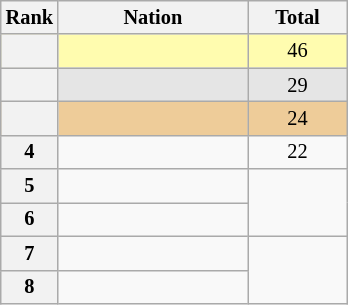<table class="wikitable sortable" style="text-align:center; font-size:85%">
<tr>
<th scope="col" style="width:25px;">Rank</th>
<th ! scope="col" style="width:120px;">Nation</th>
<th ! scope="col" style="width:60px;">Total</th>
</tr>
<tr bgcolor=fffcaf>
<th scope=row></th>
<td align=left></td>
<td>46</td>
</tr>
<tr bgcolor=e5e5e5>
<th scope=row></th>
<td align=left></td>
<td>29</td>
</tr>
<tr bgcolor=eecc99>
<th scope=row></th>
<td align=left></td>
<td>24</td>
</tr>
<tr>
<th scope=row>4</th>
<td align=left></td>
<td>22</td>
</tr>
<tr>
<th scope=row>5</th>
<td align=left></td>
<td rowspan=2></td>
</tr>
<tr>
<th scope=row>6</th>
<td align=left></td>
</tr>
<tr>
<th scope=row>7</th>
<td align=left></td>
<td rowspan=2></td>
</tr>
<tr>
<th scope=row>8</th>
<td align=left></td>
</tr>
</table>
